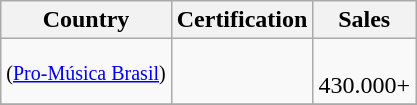<table class="wikitable">
<tr>
<th>Country</th>
<th>Certification</th>
<th>Sales</th>
</tr>
<tr>
<td> <small>(<a href='#'>Pro-Música Brasil</a>)</small></td>
<td align="center"><br></td>
<td><br>430.000+</td>
</tr>
<tr>
</tr>
</table>
